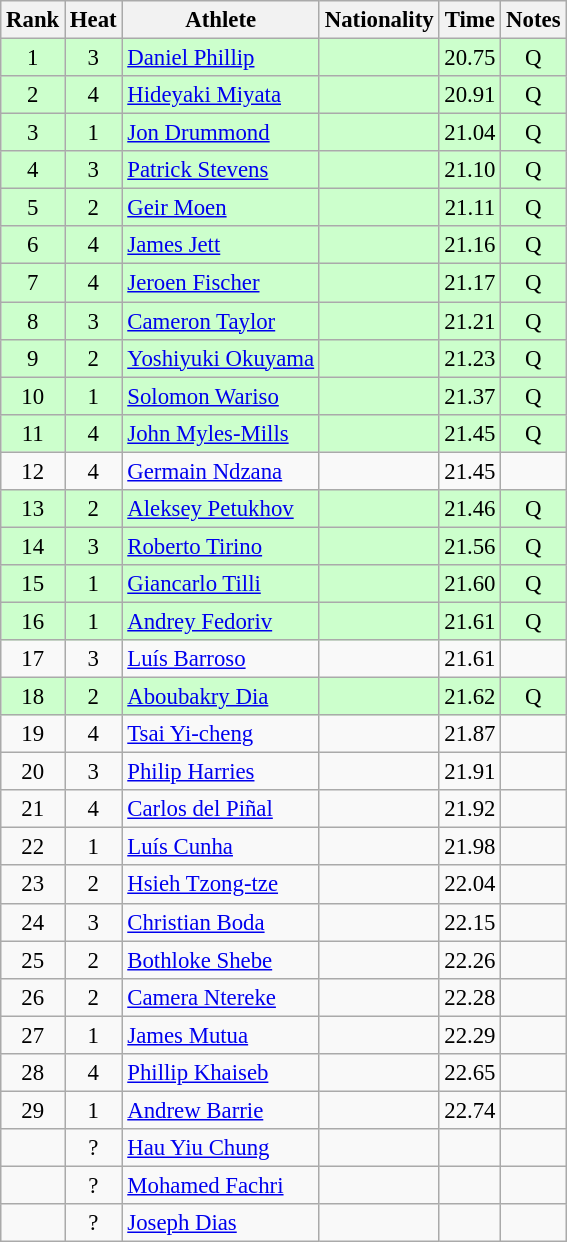<table class="wikitable sortable" style="text-align:center;font-size:95%">
<tr>
<th>Rank</th>
<th>Heat</th>
<th>Athlete</th>
<th>Nationality</th>
<th>Time</th>
<th>Notes</th>
</tr>
<tr bgcolor=ccffcc>
<td>1</td>
<td>3</td>
<td align="left"><a href='#'>Daniel Phillip</a></td>
<td align=left></td>
<td>20.75</td>
<td>Q</td>
</tr>
<tr bgcolor=ccffcc>
<td>2</td>
<td>4</td>
<td align="left"><a href='#'>Hideyaki Miyata</a></td>
<td align=left></td>
<td>20.91</td>
<td>Q</td>
</tr>
<tr bgcolor=ccffcc>
<td>3</td>
<td>1</td>
<td align="left"><a href='#'>Jon Drummond</a></td>
<td align=left></td>
<td>21.04</td>
<td>Q</td>
</tr>
<tr bgcolor=ccffcc>
<td>4</td>
<td>3</td>
<td align="left"><a href='#'>Patrick Stevens</a></td>
<td align=left></td>
<td>21.10</td>
<td>Q</td>
</tr>
<tr bgcolor=ccffcc>
<td>5</td>
<td>2</td>
<td align="left"><a href='#'>Geir Moen</a></td>
<td align=left></td>
<td>21.11</td>
<td>Q</td>
</tr>
<tr bgcolor=ccffcc>
<td>6</td>
<td>4</td>
<td align="left"><a href='#'>James Jett</a></td>
<td align=left></td>
<td>21.16</td>
<td>Q</td>
</tr>
<tr bgcolor=ccffcc>
<td>7</td>
<td>4</td>
<td align="left"><a href='#'>Jeroen Fischer</a></td>
<td align=left></td>
<td>21.17</td>
<td>Q</td>
</tr>
<tr bgcolor=ccffcc>
<td>8</td>
<td>3</td>
<td align="left"><a href='#'>Cameron Taylor</a></td>
<td align=left></td>
<td>21.21</td>
<td>Q</td>
</tr>
<tr bgcolor=ccffcc>
<td>9</td>
<td>2</td>
<td align="left"><a href='#'>Yoshiyuki Okuyama</a></td>
<td align=left></td>
<td>21.23</td>
<td>Q</td>
</tr>
<tr bgcolor=ccffcc>
<td>10</td>
<td>1</td>
<td align="left"><a href='#'>Solomon Wariso</a></td>
<td align=left></td>
<td>21.37</td>
<td>Q</td>
</tr>
<tr bgcolor=ccffcc>
<td>11</td>
<td>4</td>
<td align="left"><a href='#'>John Myles-Mills</a></td>
<td align=left></td>
<td>21.45</td>
<td>Q</td>
</tr>
<tr>
<td>12</td>
<td>4</td>
<td align="left"><a href='#'>Germain Ndzana</a></td>
<td align=left></td>
<td>21.45</td>
<td></td>
</tr>
<tr bgcolor=ccffcc>
<td>13</td>
<td>2</td>
<td align="left"><a href='#'>Aleksey Petukhov</a></td>
<td align=left></td>
<td>21.46</td>
<td>Q</td>
</tr>
<tr bgcolor=ccffcc>
<td>14</td>
<td>3</td>
<td align="left"><a href='#'>Roberto Tirino</a></td>
<td align=left></td>
<td>21.56</td>
<td>Q</td>
</tr>
<tr bgcolor=ccffcc>
<td>15</td>
<td>1</td>
<td align="left"><a href='#'>Giancarlo Tilli</a></td>
<td align=left></td>
<td>21.60</td>
<td>Q</td>
</tr>
<tr bgcolor=ccffcc>
<td>16</td>
<td>1</td>
<td align="left"><a href='#'>Andrey Fedoriv</a></td>
<td align=left></td>
<td>21.61</td>
<td>Q</td>
</tr>
<tr>
<td>17</td>
<td>3</td>
<td align="left"><a href='#'>Luís Barroso</a></td>
<td align=left></td>
<td>21.61</td>
<td></td>
</tr>
<tr bgcolor=ccffcc>
<td>18</td>
<td>2</td>
<td align="left"><a href='#'>Aboubakry Dia</a></td>
<td align=left></td>
<td>21.62</td>
<td>Q</td>
</tr>
<tr>
<td>19</td>
<td>4</td>
<td align="left"><a href='#'>Tsai Yi-cheng</a></td>
<td align=left></td>
<td>21.87</td>
<td></td>
</tr>
<tr>
<td>20</td>
<td>3</td>
<td align="left"><a href='#'>Philip Harries</a></td>
<td align=left></td>
<td>21.91</td>
<td></td>
</tr>
<tr>
<td>21</td>
<td>4</td>
<td align="left"><a href='#'>Carlos del Piñal</a></td>
<td align=left></td>
<td>21.92</td>
<td></td>
</tr>
<tr>
<td>22</td>
<td>1</td>
<td align="left"><a href='#'>Luís Cunha</a></td>
<td align=left></td>
<td>21.98</td>
<td></td>
</tr>
<tr>
<td>23</td>
<td>2</td>
<td align="left"><a href='#'>Hsieh Tzong-tze</a></td>
<td align=left></td>
<td>22.04</td>
<td></td>
</tr>
<tr>
<td>24</td>
<td>3</td>
<td align="left"><a href='#'>Christian Boda</a></td>
<td align=left></td>
<td>22.15</td>
<td></td>
</tr>
<tr>
<td>25</td>
<td>2</td>
<td align="left"><a href='#'>Bothloke Shebe</a></td>
<td align=left></td>
<td>22.26</td>
<td></td>
</tr>
<tr>
<td>26</td>
<td>2</td>
<td align="left"><a href='#'>Camera Ntereke</a></td>
<td align=left></td>
<td>22.28</td>
<td></td>
</tr>
<tr>
<td>27</td>
<td>1</td>
<td align="left"><a href='#'>James Mutua</a></td>
<td align=left></td>
<td>22.29</td>
<td></td>
</tr>
<tr>
<td>28</td>
<td>4</td>
<td align="left"><a href='#'>Phillip Khaiseb</a></td>
<td align=left></td>
<td>22.65</td>
<td></td>
</tr>
<tr>
<td>29</td>
<td>1</td>
<td align="left"><a href='#'>Andrew Barrie</a></td>
<td align=left></td>
<td>22.74</td>
<td></td>
</tr>
<tr>
<td></td>
<td>?</td>
<td align="left"><a href='#'>Hau Yiu Chung</a></td>
<td align=left></td>
<td></td>
<td></td>
</tr>
<tr>
<td></td>
<td>?</td>
<td align="left"><a href='#'>Mohamed Fachri</a></td>
<td align=left></td>
<td></td>
<td></td>
</tr>
<tr>
<td></td>
<td>?</td>
<td align="left"><a href='#'>Joseph Dias</a></td>
<td align=left></td>
<td></td>
<td></td>
</tr>
</table>
